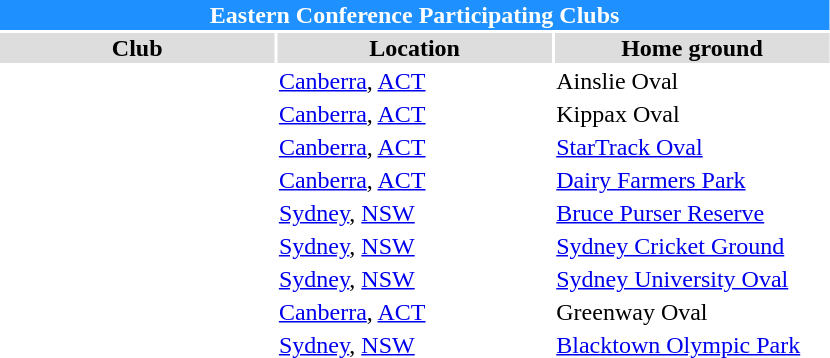<table class=  style="width:90%; clear:both; margin:1.5em auto; text-align:center;">
<tr>
<th colspan=11 style="background:dodgerblue; color:white;">Eastern Conference Participating Clubs</th>
</tr>
<tr style="text-align:center; background:#ddd;">
<th width=30%>Club</th>
<th width=30%>Location</th>
<th width=30%>Home ground</th>
</tr>
<tr>
<td></td>
<td><a href='#'>Canberra</a>, <a href='#'>ACT</a></td>
<td>Ainslie Oval</td>
</tr>
<tr>
<td></td>
<td><a href='#'>Canberra</a>, <a href='#'>ACT</a></td>
<td>Kippax Oval</td>
</tr>
<tr>
<td></td>
<td><a href='#'>Canberra</a>, <a href='#'>ACT</a></td>
<td><a href='#'>StarTrack Oval</a></td>
</tr>
<tr>
<td></td>
<td><a href='#'>Canberra</a>, <a href='#'>ACT</a></td>
<td><a href='#'>Dairy Farmers Park</a></td>
</tr>
<tr>
<td></td>
<td><a href='#'>Sydney</a>, <a href='#'>NSW</a></td>
<td><a href='#'>Bruce Purser Reserve</a></td>
</tr>
<tr>
<td></td>
<td><a href='#'>Sydney</a>, <a href='#'>NSW</a></td>
<td><a href='#'>Sydney Cricket Ground</a></td>
</tr>
<tr>
<td></td>
<td><a href='#'>Sydney</a>, <a href='#'>NSW</a></td>
<td><a href='#'>Sydney University Oval</a></td>
</tr>
<tr>
<td></td>
<td><a href='#'>Canberra</a>, <a href='#'>ACT</a></td>
<td>Greenway Oval</td>
</tr>
<tr>
<td></td>
<td><a href='#'>Sydney</a>, <a href='#'>NSW</a></td>
<td><a href='#'>Blacktown Olympic Park</a></td>
</tr>
</table>
